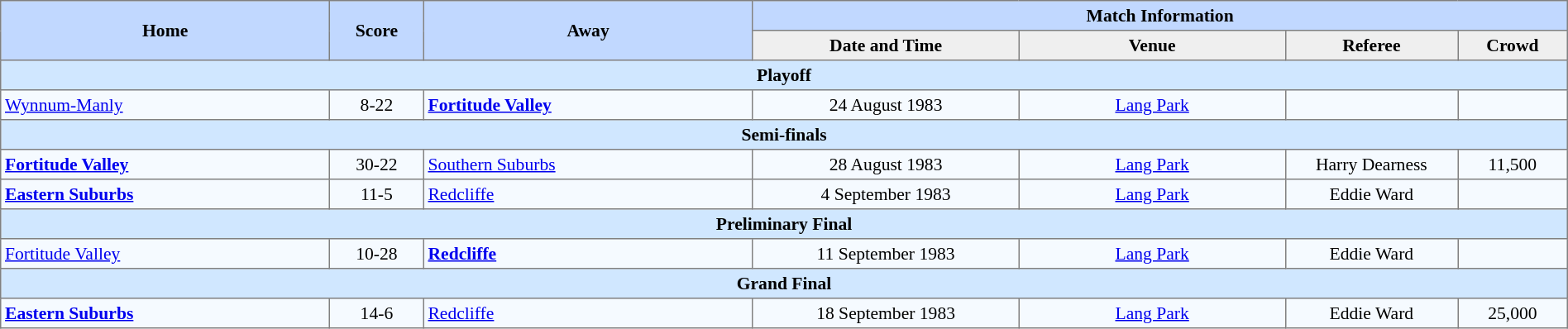<table border=1 style="border-collapse:collapse; font-size:90%; text-align:center;" cellpadding=3 cellspacing=0 width=100%>
<tr bgcolor=#C1D8FF>
<th rowspan=2 width=21%>Home</th>
<th rowspan=2 width=6%>Score</th>
<th rowspan=2 width=21%>Away</th>
<th colspan=6>Match Information</th>
</tr>
<tr bgcolor=#EFEFEF>
<th width=17%>Date and Time</th>
<th width=17%>Venue</th>
<th width=11%>Referee</th>
<th width=7%>Crowd</th>
</tr>
<tr bgcolor="#D0E7FF">
<td colspan=7><strong>Playoff</strong></td>
</tr>
<tr bgcolor=#F5FAFF>
<td align=left> <a href='#'>Wynnum-Manly</a></td>
<td>8-22</td>
<td align=left> <strong><a href='#'>Fortitude Valley</a></strong></td>
<td>24 August 1983</td>
<td><a href='#'>Lang Park</a></td>
<td></td>
<td></td>
</tr>
<tr bgcolor="#D0E7FF">
<td colspan=7><strong>Semi-finals</strong></td>
</tr>
<tr bgcolor=#F5FAFF>
<td align=left> <strong><a href='#'>Fortitude Valley</a></strong></td>
<td>30-22</td>
<td align=left> <a href='#'>Southern Suburbs</a></td>
<td>28 August 1983</td>
<td><a href='#'>Lang Park</a></td>
<td>Harry Dearness</td>
<td>11,500</td>
</tr>
<tr bgcolor=#F5FAFF>
<td align=left> <strong><a href='#'>Eastern Suburbs</a></strong></td>
<td>11-5</td>
<td align=left> <a href='#'>Redcliffe</a></td>
<td>4 September 1983</td>
<td><a href='#'>Lang Park</a></td>
<td>Eddie Ward</td>
<td></td>
</tr>
<tr bgcolor="#D0E7FF">
<td colspan=7><strong>Preliminary Final</strong></td>
</tr>
<tr bgcolor=#F5FAFF>
<td align=left> <a href='#'>Fortitude Valley</a></td>
<td>10-28</td>
<td align=left> <strong><a href='#'>Redcliffe</a></strong></td>
<td>11 September 1983</td>
<td><a href='#'>Lang Park</a></td>
<td>Eddie Ward</td>
<td></td>
</tr>
<tr bgcolor="#D0E7FF">
<td colspan=7><strong>Grand Final</strong></td>
</tr>
<tr bgcolor=#F5FAFF>
<td align=left> <strong><a href='#'>Eastern Suburbs</a></strong></td>
<td>14-6</td>
<td align=left> <a href='#'>Redcliffe</a></td>
<td>18 September 1983</td>
<td><a href='#'>Lang Park</a></td>
<td>Eddie Ward</td>
<td>25,000</td>
</tr>
</table>
